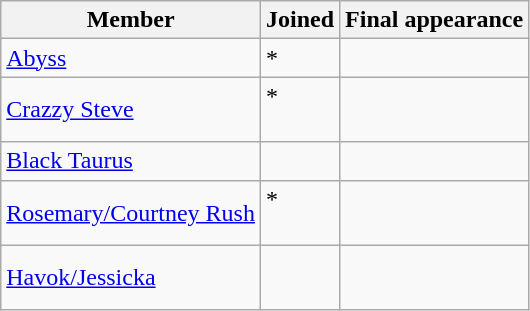<table class="wikitable sortable">
<tr>
<th>Member</th>
<th>Joined</th>
<th>Final appearance</th>
</tr>
<tr>
<td><a href='#'>Abyss</a></td>
<td>*</td>
<td></td>
</tr>
<tr>
<td><a href='#'>Crazzy Steve</a></td>
<td>* <br><br></td>
<td> <br><br></td>
</tr>
<tr>
<td><a href='#'>Black Taurus</a></td>
<td></td>
<td></td>
</tr>
<tr>
<td><a href='#'>Rosemary/Courtney Rush</a></td>
<td>* <br> <br></td>
<td> <br> <br></td>
</tr>
<tr>
<td><a href='#'>Havok/Jessicka</a></td>
<td><br><br></td>
<td><br><br></td>
</tr>
</table>
